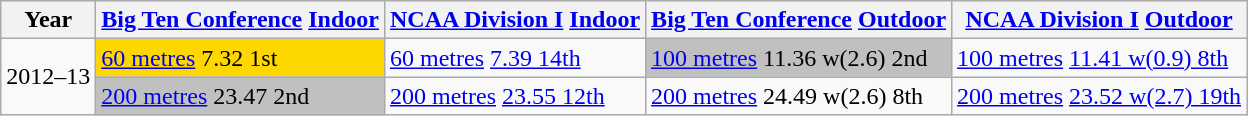<table class="wikitable sortable">
<tr>
<th>Year</th>
<th><a href='#'>Big Ten Conference</a> <a href='#'>Indoor</a></th>
<th><a href='#'>NCAA Division I</a> <a href='#'>Indoor</a></th>
<th><a href='#'>Big Ten Conference</a> <a href='#'>Outdoor</a></th>
<th><a href='#'>NCAA Division I</a> <a href='#'>Outdoor</a></th>
</tr>
<tr>
<td Rowspan=2>2012–13</td>
<td bgcolor=gold><a href='#'>60 metres</a> 7.32 1st</td>
<td><a href='#'>60 metres</a> <a href='#'>7.39 14th</a></td>
<td bgcolor=silver><a href='#'>100 metres</a> 11.36 w(2.6) 2nd</td>
<td><a href='#'>100 metres</a> <a href='#'>11.41 w(0.9) 8th</a></td>
</tr>
<tr>
<td bgcolor=silver><a href='#'>200 metres</a> 23.47 2nd</td>
<td><a href='#'>200 metres</a> <a href='#'>23.55 12th</a></td>
<td><a href='#'>200 metres</a> 24.49 w(2.6) 8th</td>
<td><a href='#'>200 metres</a> <a href='#'>23.52 w(2.7) 19th</a></td>
</tr>
</table>
